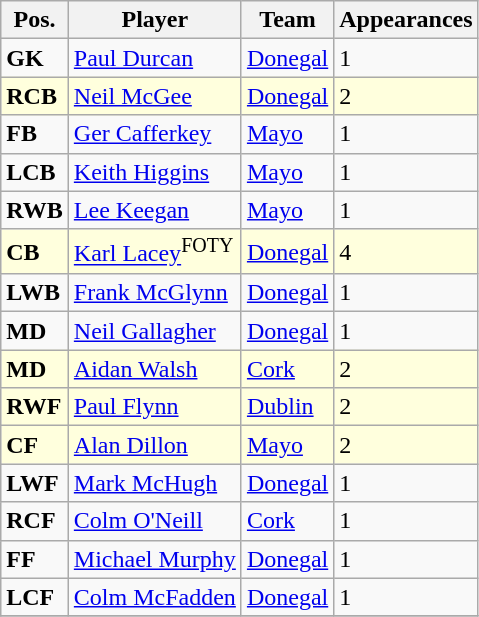<table class="wikitable">
<tr>
<th>Pos.</th>
<th>Player</th>
<th>Team</th>
<th>Appearances</th>
</tr>
<tr>
<td><strong>GK</strong></td>
<td> <a href='#'>Paul Durcan</a></td>
<td><a href='#'>Donegal</a></td>
<td>1</td>
</tr>
<tr bgcolor=#FFFFDD>
<td><strong>RCB</strong></td>
<td> <a href='#'>Neil McGee</a></td>
<td><a href='#'>Donegal</a></td>
<td>2</td>
</tr>
<tr>
<td><strong>FB</strong></td>
<td> <a href='#'>Ger Cafferkey</a></td>
<td><a href='#'>Mayo</a></td>
<td>1</td>
</tr>
<tr>
<td><strong>LCB</strong></td>
<td> <a href='#'>Keith Higgins</a></td>
<td><a href='#'>Mayo</a></td>
<td>1</td>
</tr>
<tr>
<td><strong>RWB</strong></td>
<td> <a href='#'>Lee Keegan</a></td>
<td><a href='#'>Mayo</a></td>
<td>1</td>
</tr>
<tr bgcolor=#FFFFDD>
<td><strong>CB</strong></td>
<td> <a href='#'>Karl Lacey</a><sup>FOTY</sup></td>
<td><a href='#'>Donegal</a></td>
<td>4</td>
</tr>
<tr>
<td><strong>LWB</strong></td>
<td> <a href='#'>Frank McGlynn</a></td>
<td><a href='#'>Donegal</a></td>
<td>1</td>
</tr>
<tr>
<td><strong>MD</strong></td>
<td> <a href='#'>Neil Gallagher</a></td>
<td><a href='#'>Donegal</a></td>
<td>1</td>
</tr>
<tr bgcolor=#FFFFDD>
<td><strong>MD</strong></td>
<td> <a href='#'>Aidan Walsh</a></td>
<td><a href='#'>Cork</a></td>
<td>2</td>
</tr>
<tr bgcolor=#FFFFDD>
<td><strong>RWF</strong></td>
<td> <a href='#'>Paul Flynn</a></td>
<td><a href='#'>Dublin</a></td>
<td>2</td>
</tr>
<tr bgcolor=#FFFFDD>
<td><strong>CF</strong></td>
<td> <a href='#'>Alan Dillon</a></td>
<td><a href='#'>Mayo</a></td>
<td>2</td>
</tr>
<tr>
<td><strong>LWF</strong></td>
<td> <a href='#'>Mark McHugh</a></td>
<td><a href='#'>Donegal</a></td>
<td>1</td>
</tr>
<tr>
<td><strong>RCF</strong></td>
<td> <a href='#'>Colm O'Neill</a></td>
<td><a href='#'>Cork</a></td>
<td>1</td>
</tr>
<tr>
<td><strong>FF</strong></td>
<td> <a href='#'>Michael Murphy</a></td>
<td><a href='#'>Donegal</a></td>
<td>1</td>
</tr>
<tr>
<td><strong>LCF</strong></td>
<td> <a href='#'>Colm McFadden</a></td>
<td><a href='#'>Donegal</a></td>
<td>1</td>
</tr>
<tr>
</tr>
</table>
